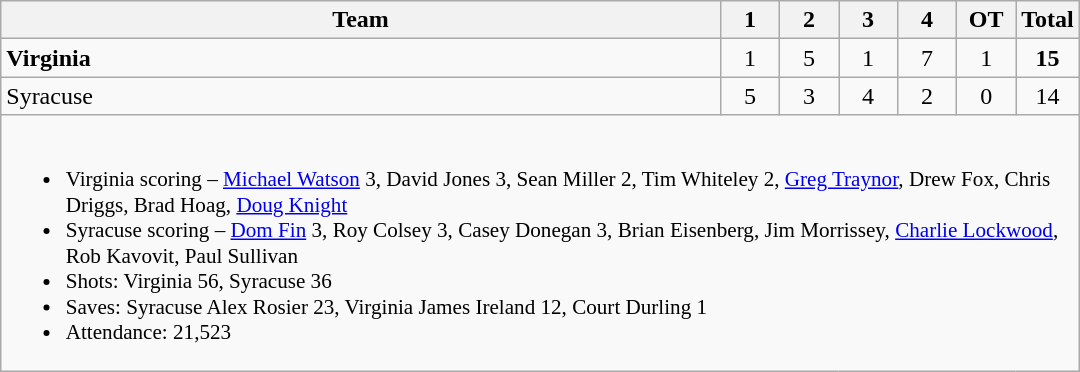<table class="wikitable" style="text-align:center; max-width:45em">
<tr>
<th>Team</th>
<th style="width:2em">1</th>
<th style="width:2em">2</th>
<th style="width:2em">3</th>
<th style="width:2em">4</th>
<th style="width:2em">OT</th>
<th style="width:2em">Total</th>
</tr>
<tr>
<td style="text-align:left"><strong>Virginia</strong></td>
<td>1</td>
<td>5</td>
<td>1</td>
<td>7</td>
<td>1</td>
<td><strong>15</strong></td>
</tr>
<tr>
<td style="text-align:left">Syracuse</td>
<td>5</td>
<td>3</td>
<td>4</td>
<td>2</td>
<td>0</td>
<td>14</td>
</tr>
<tr>
<td colspan=8 style="text-align:left; font-size:88%;"><br><ul><li>Virginia scoring – <a href='#'>Michael Watson</a> 3, David Jones 3, Sean Miller 2, Tim Whiteley 2, <a href='#'>Greg Traynor</a>, Drew Fox, Chris Driggs, Brad Hoag, <a href='#'>Doug Knight</a></li><li>Syracuse scoring – <a href='#'>Dom Fin</a> 3, Roy Colsey 3, Casey Donegan 3, Brian Eisenberg, Jim Morrissey, <a href='#'>Charlie
Lockwood</a>, Rob Kavovit, Paul Sullivan</li><li>Shots: Virginia 56, Syracuse 36</li><li>Saves: Syracuse Alex Rosier 23, Virginia James Ireland 12, Court Durling 1</li><li>Attendance: 21,523</li></ul></td>
</tr>
</table>
